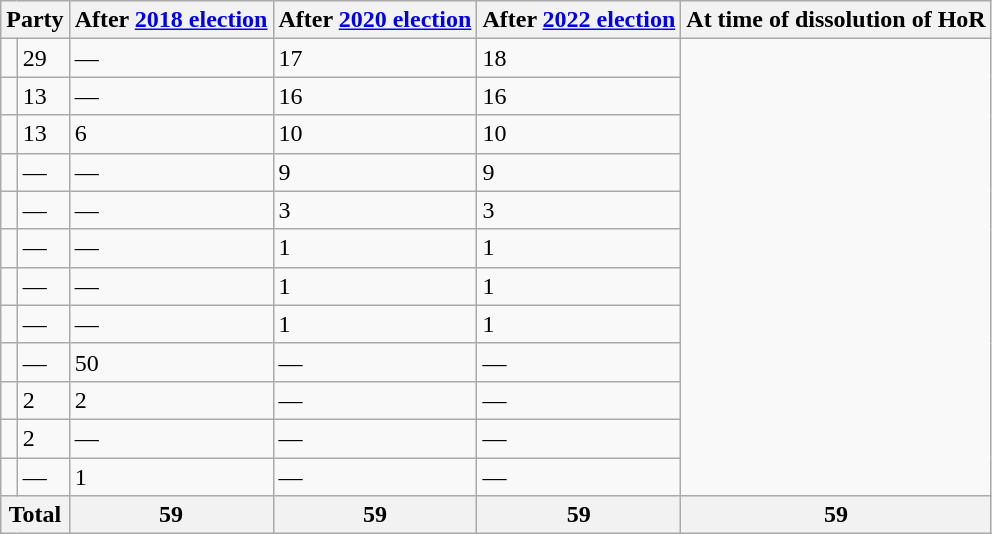<table class="wikitable">
<tr>
<th colspan="2">Party</th>
<th>After <a href='#'>2018 election</a></th>
<th>After <a href='#'>2020 election</a></th>
<th>After <a href='#'>2022 election</a></th>
<th>At time of dissolution of HoR</th>
</tr>
<tr>
<td></td>
<td>29</td>
<td>—</td>
<td>17</td>
<td>18</td>
</tr>
<tr>
<td></td>
<td>13</td>
<td>—</td>
<td>16</td>
<td>16</td>
</tr>
<tr>
<td></td>
<td>13</td>
<td>6</td>
<td>10</td>
<td>10</td>
</tr>
<tr>
<td></td>
<td>—</td>
<td>—</td>
<td>9</td>
<td>9</td>
</tr>
<tr>
<td></td>
<td>—</td>
<td>—</td>
<td>3</td>
<td>3</td>
</tr>
<tr>
<td></td>
<td>—</td>
<td>—</td>
<td>1</td>
<td>1</td>
</tr>
<tr>
<td></td>
<td>—</td>
<td>—</td>
<td>1</td>
<td>1</td>
</tr>
<tr>
<td></td>
<td>—</td>
<td>—</td>
<td>1</td>
<td>1</td>
</tr>
<tr>
<td></td>
<td>—</td>
<td>50</td>
<td>—</td>
<td>—</td>
</tr>
<tr>
<td></td>
<td>2</td>
<td>2</td>
<td>—</td>
<td>—</td>
</tr>
<tr>
<td></td>
<td>2</td>
<td>—</td>
<td>—</td>
<td>—</td>
</tr>
<tr>
<td></td>
<td>—</td>
<td>1</td>
<td>—</td>
<td>—</td>
</tr>
<tr>
<th colspan="2">Total</th>
<th>59</th>
<th>59</th>
<th>59</th>
<th>59</th>
</tr>
</table>
